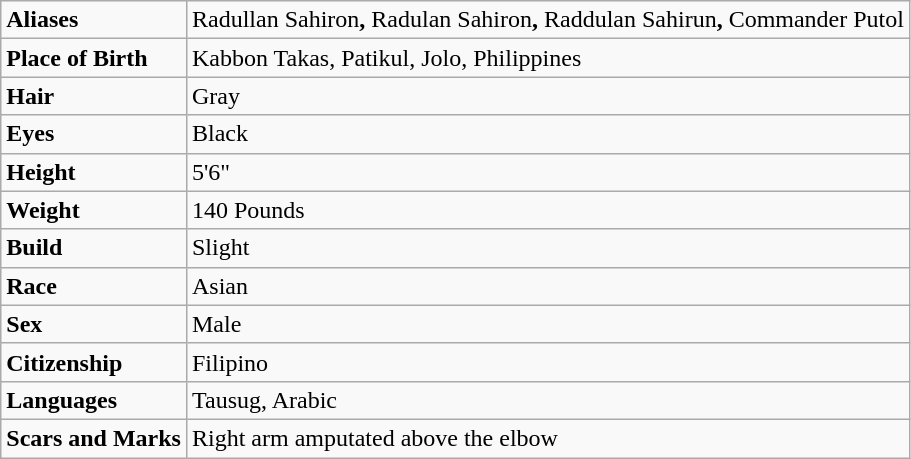<table class="wikitable sortable">
<tr>
<td><strong>Aliases</strong></td>
<td>Radullan Sahiron<strong>,</strong> Radulan Sahiron<strong>,</strong> Raddulan Sahirun<strong>,</strong> Commander Putol</td>
</tr>
<tr>
<td><strong>Place of Birth</strong></td>
<td>Kabbon Takas, Patikul, Jolo, Philippines</td>
</tr>
<tr>
<td><strong>Hair</strong></td>
<td>Gray</td>
</tr>
<tr>
<td><strong>Eyes</strong></td>
<td>Black</td>
</tr>
<tr>
<td><strong>Height</strong></td>
<td>5'6"</td>
</tr>
<tr>
<td><strong>Weight</strong></td>
<td>140 Pounds</td>
</tr>
<tr>
<td><strong>Build</strong></td>
<td>Slight</td>
</tr>
<tr>
<td><strong>Race</strong></td>
<td>Asian</td>
</tr>
<tr>
<td><strong>Sex</strong></td>
<td>Male</td>
</tr>
<tr>
<td><strong>Citizenship</strong></td>
<td>Filipino</td>
</tr>
<tr>
<td><strong>Languages</strong></td>
<td>Tausug, Arabic</td>
</tr>
<tr>
<td><strong>Scars and Marks</strong></td>
<td>Right arm amputated above the elbow</td>
</tr>
</table>
